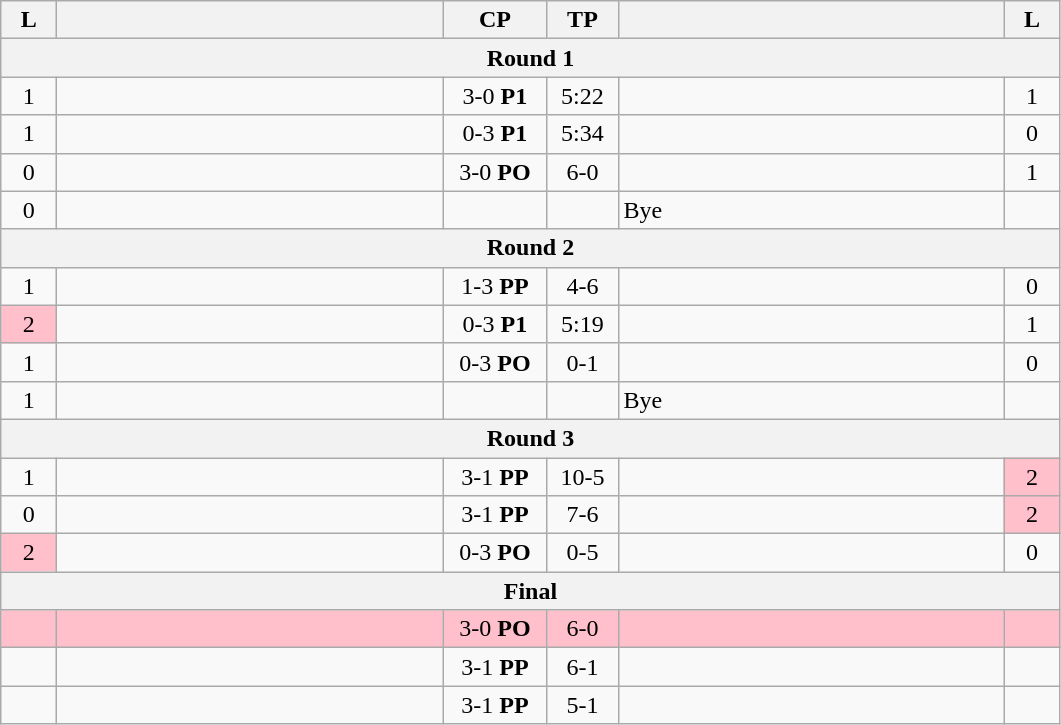<table class="wikitable" style="text-align: center;" |>
<tr>
<th width="30">L</th>
<th width="250"></th>
<th width="62">CP</th>
<th width="40">TP</th>
<th width="250"></th>
<th width="30">L</th>
</tr>
<tr>
<th colspan="7">Round 1</th>
</tr>
<tr>
<td>1</td>
<td style="text-align:left;"><strong></strong></td>
<td>3-0 <strong>P1</strong></td>
<td>5:22</td>
<td style="text-align:left;"></td>
<td>1</td>
</tr>
<tr>
<td>1</td>
<td style="text-align:left;"></td>
<td>0-3 <strong>P1</strong></td>
<td>5:34</td>
<td style="text-align:left;"><strong></strong></td>
<td>0</td>
</tr>
<tr>
<td>0</td>
<td style="text-align:left;"><strong></strong></td>
<td>3-0 <strong>PO</strong></td>
<td>6-0</td>
<td style="text-align:left;"></td>
<td>1</td>
</tr>
<tr>
<td>0</td>
<td style="text-align:left;"><strong></strong></td>
<td></td>
<td></td>
<td style="text-align:left;">Bye</td>
<td></td>
</tr>
<tr>
<th colspan="7">Round 2</th>
</tr>
<tr>
<td>1</td>
<td style="text-align:left;"></td>
<td>1-3 <strong>PP</strong></td>
<td>4-6</td>
<td style="text-align:left;"><strong></strong></td>
<td>0</td>
</tr>
<tr>
<td bgcolor=pink>2</td>
<td style="text-align:left;"></td>
<td>0-3 <strong>P1</strong></td>
<td>5:19</td>
<td style="text-align:left;"><strong></strong></td>
<td>1</td>
</tr>
<tr>
<td>1</td>
<td style="text-align:left;"></td>
<td>0-3 <strong>PO</strong></td>
<td>0-1</td>
<td style="text-align:left;"><strong></strong></td>
<td>0</td>
</tr>
<tr>
<td>1</td>
<td style="text-align:left;"><strong></strong></td>
<td></td>
<td></td>
<td style="text-align:left;">Bye</td>
<td></td>
</tr>
<tr>
<th colspan="7">Round 3</th>
</tr>
<tr>
<td>1</td>
<td style="text-align:left;"><strong></strong></td>
<td>3-1 <strong>PP</strong></td>
<td>10-5</td>
<td style="text-align:left;"></td>
<td bgcolor=pink>2</td>
</tr>
<tr>
<td>0</td>
<td style="text-align:left;"><strong></strong></td>
<td>3-1 <strong>PP</strong></td>
<td>7-6</td>
<td style="text-align:left;"></td>
<td bgcolor=pink>2</td>
</tr>
<tr>
<td bgcolor=pink>2</td>
<td style="text-align:left;"></td>
<td>0-3 <strong>PO</strong></td>
<td>0-5</td>
<td style="text-align:left;"><strong></strong></td>
<td>0</td>
</tr>
<tr>
<th colspan="7">Final</th>
</tr>
<tr bgcolor=#FFC0CB>
<td></td>
<td style="text-align:left;"><strong></strong></td>
<td>3-0 <strong>PO</strong></td>
<td>6-0</td>
<td style="text-align:left;"></td>
<td></td>
</tr>
<tr>
<td></td>
<td style="text-align:left;"><strong></strong></td>
<td>3-1 <strong>PP</strong></td>
<td>6-1</td>
<td style="text-align:left;"></td>
<td></td>
</tr>
<tr>
<td></td>
<td style="text-align:left;"><strong></strong></td>
<td>3-1 <strong>PP</strong></td>
<td>5-1</td>
<td style="text-align:left;"></td>
<td></td>
</tr>
</table>
